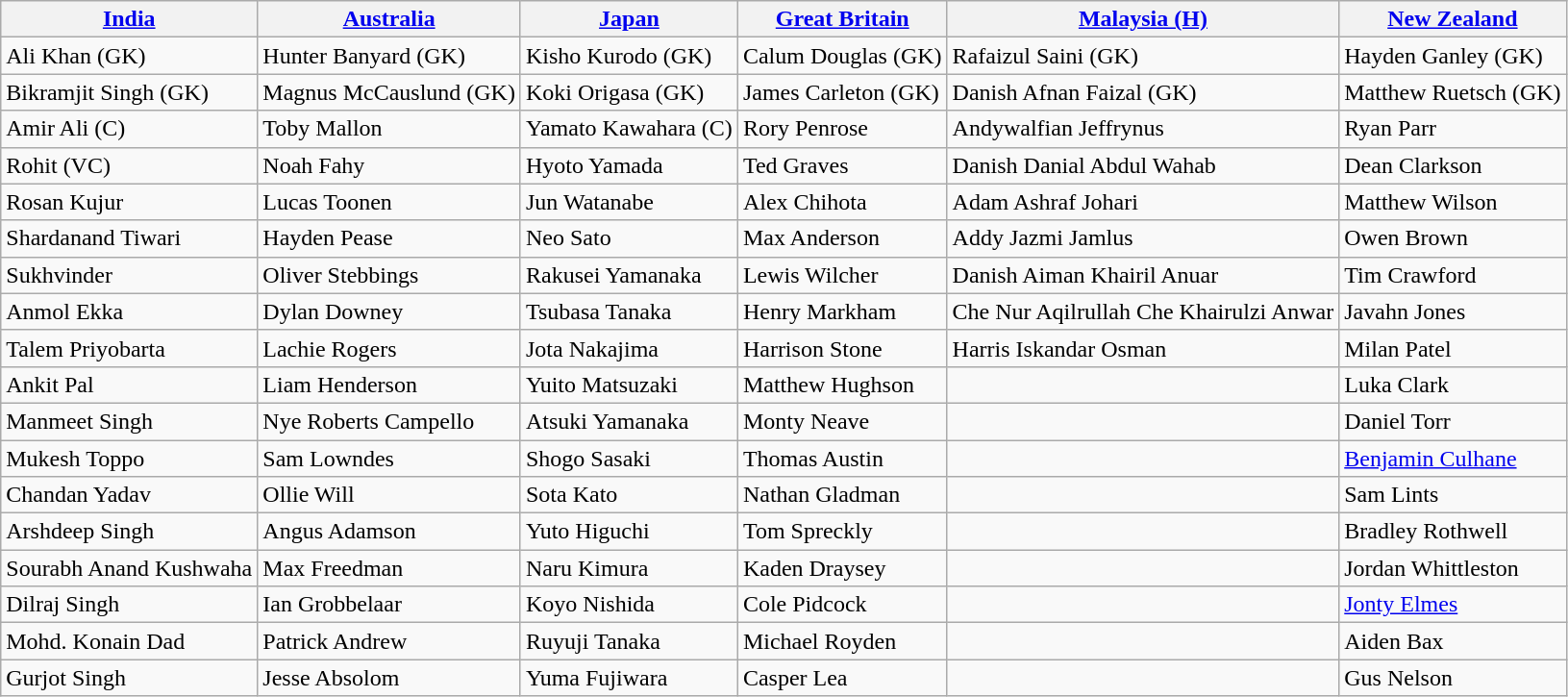<table class="wikitable">
<tr>
<th><a href='#'>India</a></th>
<th><a href='#'>Australia</a></th>
<th><a href='#'>Japan</a></th>
<th><a href='#'>Great Britain</a></th>
<th><a href='#'>Malaysia (H)</a></th>
<th><a href='#'>New Zealand</a></th>
</tr>
<tr>
<td>Ali Khan (GK)</td>
<td>Hunter Banyard (GK)</td>
<td>Kisho Kurodo (GK)</td>
<td>Calum Douglas (GK)</td>
<td>Rafaizul Saini (GK)</td>
<td>Hayden Ganley (GK)</td>
</tr>
<tr>
<td>Bikramjit Singh (GK)</td>
<td>Magnus McCauslund (GK)</td>
<td>Koki Origasa (GK)</td>
<td>James Carleton (GK)</td>
<td>Danish Afnan Faizal (GK)</td>
<td>Matthew Ruetsch (GK)</td>
</tr>
<tr>
<td>Amir Ali (C)</td>
<td>Toby Mallon</td>
<td>Yamato Kawahara (C)</td>
<td>Rory Penrose</td>
<td>Andywalfian Jeffrynus</td>
<td>Ryan Parr</td>
</tr>
<tr>
<td>Rohit (VC)</td>
<td>Noah Fahy</td>
<td>Hyoto Yamada</td>
<td>Ted Graves</td>
<td>Danish Danial Abdul Wahab</td>
<td>Dean Clarkson</td>
</tr>
<tr>
<td>Rosan Kujur</td>
<td>Lucas Toonen</td>
<td>Jun Watanabe</td>
<td>Alex Chihota</td>
<td>Adam Ashraf Johari</td>
<td>Matthew Wilson</td>
</tr>
<tr>
<td>Shardanand Tiwari</td>
<td>Hayden Pease</td>
<td>Neo Sato</td>
<td>Max Anderson</td>
<td>Addy Jazmi Jamlus</td>
<td>Owen Brown</td>
</tr>
<tr>
<td>Sukhvinder</td>
<td>Oliver Stebbings</td>
<td>Rakusei Yamanaka</td>
<td>Lewis Wilcher</td>
<td>Danish Aiman Khairil Anuar</td>
<td>Tim Crawford</td>
</tr>
<tr>
<td>Anmol Ekka</td>
<td>Dylan Downey</td>
<td>Tsubasa Tanaka</td>
<td>Henry Markham</td>
<td>Che Nur Aqilrullah Che Khairulzi Anwar</td>
<td>Javahn Jones</td>
</tr>
<tr>
<td>Talem Priyobarta</td>
<td>Lachie Rogers</td>
<td>Jota Nakajima</td>
<td>Harrison Stone</td>
<td>Harris Iskandar Osman</td>
<td>Milan Patel</td>
</tr>
<tr>
<td>Ankit Pal</td>
<td>Liam Henderson</td>
<td>Yuito Matsuzaki</td>
<td>Matthew Hughson</td>
<td></td>
<td>Luka Clark</td>
</tr>
<tr>
<td>Manmeet Singh</td>
<td>Nye Roberts Campello</td>
<td>Atsuki Yamanaka</td>
<td>Monty Neave</td>
<td></td>
<td>Daniel Torr</td>
</tr>
<tr>
<td>Mukesh Toppo</td>
<td>Sam Lowndes</td>
<td>Shogo Sasaki</td>
<td>Thomas Austin</td>
<td></td>
<td><a href='#'>Benjamin Culhane</a></td>
</tr>
<tr>
<td>Chandan Yadav</td>
<td>Ollie Will</td>
<td>Sota Kato</td>
<td>Nathan Gladman</td>
<td></td>
<td>Sam Lints</td>
</tr>
<tr>
<td>Arshdeep Singh</td>
<td>Angus Adamson</td>
<td>Yuto Higuchi</td>
<td>Tom Spreckly</td>
<td></td>
<td>Bradley Rothwell</td>
</tr>
<tr>
<td>Sourabh Anand Kushwaha</td>
<td>Max Freedman</td>
<td>Naru Kimura</td>
<td>Kaden Draysey</td>
<td></td>
<td>Jordan Whittleston</td>
</tr>
<tr>
<td>Dilraj Singh</td>
<td>Ian Grobbelaar</td>
<td>Koyo Nishida</td>
<td>Cole Pidcock</td>
<td></td>
<td><a href='#'>Jonty Elmes</a></td>
</tr>
<tr>
<td>Mohd. Konain Dad</td>
<td>Patrick Andrew</td>
<td>Ruyuji Tanaka</td>
<td>Michael Royden</td>
<td></td>
<td>Aiden Bax</td>
</tr>
<tr>
<td>Gurjot Singh</td>
<td>Jesse Absolom</td>
<td>Yuma Fujiwara</td>
<td>Casper Lea</td>
<td></td>
<td>Gus Nelson</td>
</tr>
</table>
